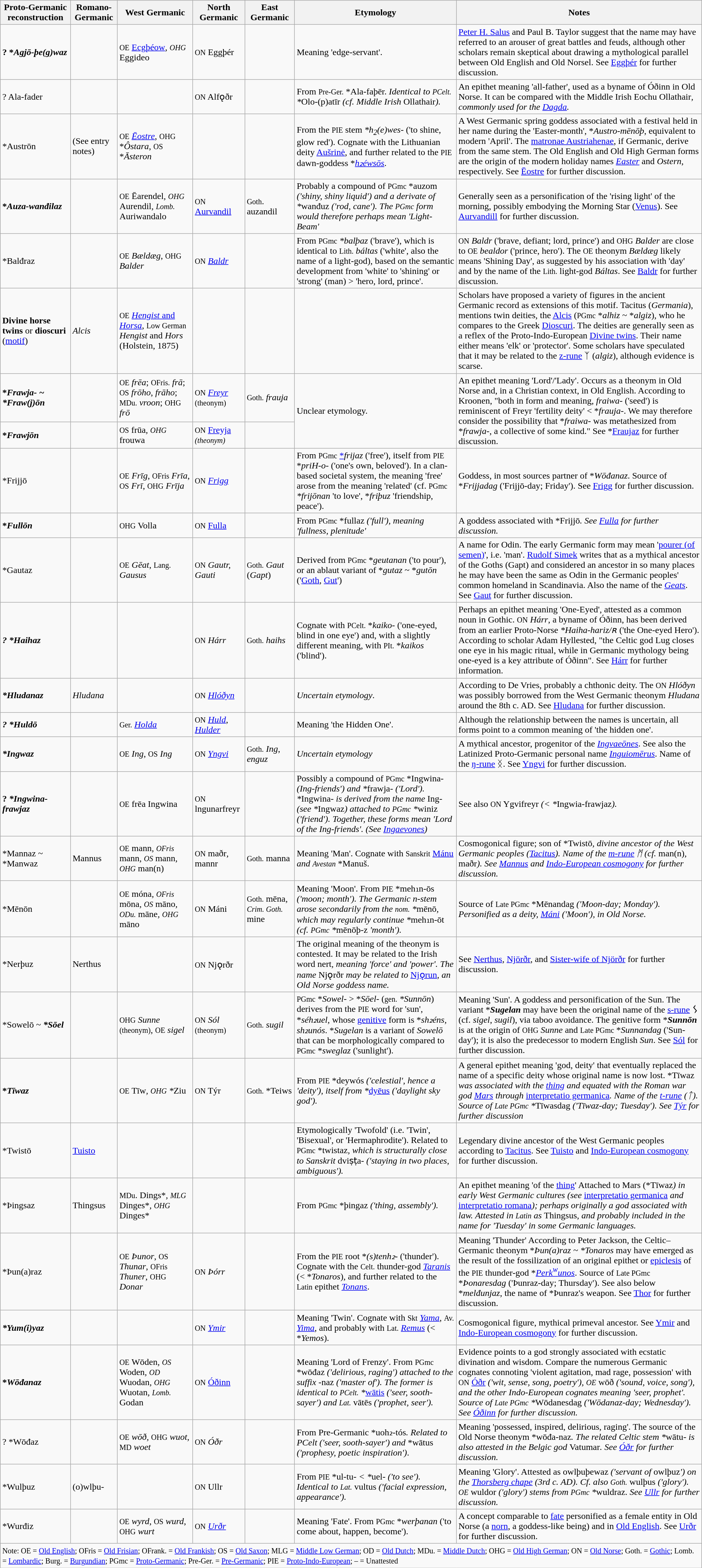<table class="wikitable sortable">
<tr>
<th>Proto-Germanic reconstruction</th>
<th>Romano-Germanic</th>
<th>West Germanic</th>
<th>North Germanic</th>
<th>East Germanic</th>
<th>Etymology</th>
<th>Notes</th>
</tr>
<tr>
<td><strong>? *<em>Agjō-þe(g)waz<strong><em></td>
<td></td>
<td><small>OE</small> <a href='#'></em>Ecgþéow<em></a>, <small>OHG</small> </em>Eggideo<em></td>
<td><small>ON</small> </em>Eggþér<em></td>
<td></td>
<td>Meaning 'edge-servant'.</td>
<td><a href='#'>Peter H. Salus</a> and Paul B. Taylor suggest that the name may have referred to an arouser of great battles and feuds, although other scholars remain skeptical about drawing a mythological parallel between Old English and Old Norsel. See <a href='#'>Eggþér</a> for further discussion.</td>
</tr>
<tr>
<td></em></strong>? Ala-fader<strong><em></td>
<td></td>
<td></td>
<td><small>ON</small> </em>Alfǫðr<em></td>
<td></td>
<td>From <small>Pre-Ger.</small> *</em>Ala-faþēr.<em> Identical to <small>PCelt.</small> *</em>Olo-(p)atīr<em> (cf. Middle Irish </em>Ollathair<em>).</td>
<td>An epithet meaning 'all-father', used as a byname of Óðinn in Old Norse. It can be compared with the Middle Irish </em>Eochu Ollathair<em>, commonly used for the <a href='#'>Dagda</a>.</td>
</tr>
<tr>
<td></strong>*</em>Austrōn</em></strong></td>
<td>(See entry notes)</td>
<td><small>OE</small> <em><a href='#'>Ēostre</a></em>, <small>OHG</small> *<em>Ôstara</em>, <small>OS</small> *<em>Āsteron</em></td>
<td></td>
<td></td>
<td>From the <small>PIE</small> stem <em>*h<sub>2</sub>(e)wes-</em> ('to shine, glow red'). Cognate with the Lithuanian deity <a href='#'>Aušrinė</a>, and further related to the <small>PIE</small> dawn-goddess *<em><a href='#'>h₂éwsōs</a></em>.</td>
<td>A West Germanic spring goddess associated with a festival held in her name during the 'Easter-month', *<em>Austro-mēnōþ</em>, equivalent to modern 'April'. The <a href='#'>matronae Austriahenae</a>, if Germanic, derive from the same stem. The Old English and Old High German forms are the origin of the modern holiday names <em><a href='#'>Easter</a></em> and <em>Ostern</em>, respectively. See <a href='#'>Ēostre</a> for further discussion.</td>
</tr>
<tr>
<td><strong>*<em>Auza-wanđilaz<strong><em></td>
<td></td>
<td><small>OE</small> </em>Ēarendel<em>, <small>OHG</small> </em>Aurendil<em>, <small>Lomb.</small> </em>Auriwandalo<em></td>
<td><small>ON</small> </em><a href='#'>Aurvandil</a><em></td>
<td><small>Goth</small>. </em>auzandil<em></td>
<td>Probably a compound of <small>PGmc</small> *</em>auzom<em> ('shiny, shiny liquid') and a derivate of *</em>wanđuz<em> ('rod, cane'). The <small>PGmc</small> form would therefore perhaps mean 'Light-Beam'</td>
<td>Generally seen as a personification of the 'rising light' of the morning, possibly embodying the Morning Star (<a href='#'>Venus</a>). See <a href='#'>Aurvandill</a> for further discussion.</td>
</tr>
<tr>
<td></strong>*</em>Balđraz</em></strong></td>
<td></td>
<td><small>OE</small> <em>Bældæg</em>, <small>OHG</small> <em>Balder</em></td>
<td><small>ON</small> <em><a href='#'>Baldr</a></em></td>
<td></td>
<td>From <small>PGmc</small> <em>*balþaz</em> ('brave'), which is identical to <small>Lith.</small> <em>báltas</em> ('white', also the name of a light-god), based on the semantic development from 'white' to 'shining' or 'strong' (man) > 'hero, lord, prince'.</td>
<td><small>ON</small> <em>Baldr</em> ('brave, defiant; lord, prince') and <small>OHG</small> <em>Balder</em> are close to <small>OE</small> <em>bealdor</em> ('prince, hero'). The <small>OE</small> theonym <em>Bældæg</em> likely means 'Shining Day', as suggested by his association with 'day' and by the name of the <small>Lith.</small> light-god <em>Báltas</em>. See <a href='#'>Baldr</a> for further discussion.</td>
</tr>
<tr>
<td><strong>Divine horse twins</strong> or <strong>dioscuri</strong> (<a href='#'>motif</a>)</td>
<td><em>Alcis</em></td>
<td><small>OE</small> <a href='#'><em>Hengist</em> and <em>Horsa</em></a>, <small>Low German</small> <em>Hengist</em> and <em>Hors</em> (Holstein, 1875)</td>
<td></td>
<td></td>
<td></td>
<td>Scholars have proposed a variety of figures in the ancient Germanic record as extensions of this motif. Tacitus (<em>Germania</em>), mentions twin deities, the <a href='#'>Alcis</a> (<small>PGmc</small> *<em>alhiz</em> ~ *<em>algiz</em>), who he compares to the Greek <a href='#'>Dioscuri</a>. The deities are generally seen as a reflex of the Proto-Indo-European <a href='#'>Divine twins</a>. Their name either means 'elk' or 'protector'. Some scholars have speculated that it may be related to the <a href='#'>z-rune</a> ᛉ (<em>algiz</em>), although evidence is scarse.</td>
</tr>
<tr>
<td><strong>*<em>Frawja-<strong><em> ~ </strong>*</em>Fraw(j)ōn</em></strong></td>
<td></td>
<td><small>OE</small> <em>frēa</em>; <small>OFris.</small> <em>frā</em>; <small>OS</small> <em>frōho</em>, <em>frāho</em>; <small>MDu.</small> <em>vroon</em>; <small>OHG</small> <em>frō</em></td>
<td><small>ON</small> <em><a href='#'>Freyr</a></em> <small>(theonym)</small></td>
<td><small>Goth.</small> <em>frauja</em></td>
<td rowspan="2">Unclear etymology.</td>
<td rowspan="2">An epithet meaning 'Lord'/'Lady'. Occurs as a theonym in Old Norse and, in a Christian context, in Old English. According to Kroonen, "both in form and meaning, <em>fraiwa</em>- ('seed') is reminiscent of Freyr 'fertility deity' < *<em>frauja</em>-. We may therefore consider the possibility that *<em>fraiwa</em>- was metathesized from *<em>frawja</em>-, a collective of some kind." See *<a href='#'>Fraujaz</a> for further discussion.</td>
</tr>
<tr>
<td><strong>*<em>Frawjōn<strong><em></td>
<td></td>
<td><small>OS</small> </em>frūa<em>, <small>OHG</small> </em>frouwa<em></td>
<td><small>ON</small> </em><a href='#'>Freyja</a><em> <small>(theonym)</small></td>
<td></td>
</tr>
<tr>
<td></strong>*</em>Frijjō</em></strong></td>
<td></td>
<td><small>OE</small> <em>Frīg</em>, <small>OFris</small> <em>Frīa</em>, <small>OS</small> <em>Frī</em>, <small>OHG</small> <em>Frīja</em></td>
<td><small>ON</small> <em><a href='#'>Frigg</a></em></td>
<td></td>
<td>From <small>PGmc</small> <a href='#'>*</a><em>frijaz</em> ('free'), itself from <small>PIE</small> *<em>priH-o-</em> ('one's own, beloved'). In a clan-based societal system, the meaning 'free' arose from the meaning 'related' (cf. <small>PGmc</small> <em>*frijōnan</em> 'to love', *<em>friþuz</em> 'friendship, peace').</td>
<td>Goddess, in most sources partner of *<em>Wōđanaz</em>. Source of *<em>Frijjadag</em> ('Frijjō-day; Friday'). See <a href='#'>Frigg</a> for further discussion.</td>
</tr>
<tr>
<td><strong>*<em>Fullōn<strong><em></td>
<td></td>
<td><small>OHG</small> </em>Volla<em></td>
<td><small>ON</small> </em><a href='#'>Fulla</a><em></td>
<td></td>
<td>From <small>PGmc</small> *</em>fullaz<em> ('full'), meaning 'fullness, plenitude'</td>
<td>A goddess associated with *</em>Frijjō<em>. See <a href='#'>Fulla</a> for further discussion.</td>
</tr>
<tr>
<td></strong>*</em>Gautaz</em></strong></td>
<td></td>
<td><small>OE</small> <em>Gēat</em>, <small>Lang.</small><br><em>Gausus</em></td>
<td><small>ON</small> <em>Gautr, Gauti</em></td>
<td><small>Goth.</small> <em>Gaut</em> (<em>Gapt</em>)</td>
<td>Derived from <small>PGmc</small> *<em>geutanan</em> ('to pour'), or an ablaut variant of *<em>gutaz</em> ~ *<em>gutōn</em> ('<a href='#'>Goth</a>, <a href='#'>Gut</a>')</td>
<td>A name for Odin. The early Germanic form may mean '<a href='#'>pourer (of semen)</a>', i.e. 'man'. <a href='#'>Rudolf Simek</a> writes that as a mythical ancestor of the Goths (Gapt) and considered an ancestor in so many places he may have been the same as Odin in the Germanic peoples' common homeland in Scandinavia. Also the name of the <em><a href='#'>Geats</a></em>. See <a href='#'>Gaut</a> for further discussion.</td>
</tr>
<tr>
<td><strong><em>? *Haihaz</em></strong></td>
<td></td>
<td></td>
<td><small>ON</small> <em>Hárr</em></td>
<td><small>Goth.</small> <em>haihs</em></td>
<td>Cognate with <small>PCelt.</small> *<em>kaiko</em>- ('one-eyed, blind in one eye') and, with a slightly different meaning, with <small>PIt.</small> *<em>kaikos</em> ('blind').</td>
<td>Perhaps an epithet meaning 'One-Eyed', attested as a common noun in Gothic. <small>ON</small> <em>Hárr</em>, a byname of Óðinn, has been derived from an earlier Proto-Norse <em>*Haiha-hariz/ʀ</em> ('the One-eyed Hero'). According to scholar Adam Hyllested, "the Celtic god Lug closes one eye in his magic ritual, while in Germanic mythology being one-eyed is a key attribute of Óðinn". See <a href='#'>Hárr</a> for further information.</td>
</tr>
<tr>
<td><strong><em>*Hludanaz</em></strong></td>
<td><em>Hludana</em></td>
<td></td>
<td><small>ON</small> <em><a href='#'>Hlóðyn</a></em></td>
<td></td>
<td><em>Uncertain etymology</em>.</td>
<td>According to De Vries, probably a chthonic deity. The <small>ON</small> <em>Hlóðyn</em> was possibly borrowed from the West Germanic theonym <em>Hludana</em> around the 8th c. AD. See <a href='#'>Hludana</a> for further discussion.</td>
</tr>
<tr>
<td><strong><em>? *Huldō</em></strong></td>
<td></td>
<td><small>Ger.</small> <a href='#'><em>Holda</em></a></td>
<td><small>ON</small> <em><a href='#'>Huld</a></em>, <em><a href='#'>Hulder</a></em></td>
<td></td>
<td>Meaning 'the Hidden One'.</td>
<td>Although the relationship between the names is uncertain, all forms point to a common meaning of 'the hidden one'.</td>
</tr>
<tr>
<td><strong><em>*Ingwaz</em></strong></td>
<td></td>
<td><small>OE</small> <em>Ing</em>, <small>OS</small> <em>Ing</em></td>
<td><small>ON</small> <em><a href='#'>Yngvi</a></em></td>
<td><small>Goth.</small> <em>Ing</em>, <em>enguz</em></td>
<td><em>Uncertain etymology</em></td>
<td>A mythical ancestor, progenitor of the <em><a href='#'>Ingvaeōnes</a></em>. See also the Latinized Proto-Germanic personal name <em><a href='#'>Inguiomērus</a></em>. Name of the <a href='#'>ŋ-rune</a> ᛝ. See <a href='#'>Yngvi</a> for further discussion.</td>
</tr>
<tr>
<td><strong>? <em>*Ingwina-frawjaz<strong><em></td>
<td></td>
<td><small>OE</small> </em>frēa Ingwina<em></td>
<td><small>ON</small> </em>lngunarfreyr<em></td>
<td></td>
<td>Possibly a compound of <small>PGmc</small> *</em>Ingwina-<em> (Ing-friends') and *</em>frawja-<em> ('Lord'). *</em>Ingwina-<em> is derived from the name </em>Ing<em>- (see *</em>Ingwaz<em>) attached to <small>PGmc</small> *</em>winiz<em> ('friend'). Together, these forms mean 'Lord of the Ing-friends'. (See <a href='#'>Ingaevones</a>)</td>
<td>See also <small>ON</small> </em>Ygvifreyr<em> (< *</em>Ingwia-frawjaz<em>).</td>
</tr>
<tr>
<td></em></strong>*Mannaz ~ *Manwaz<strong><em></td>
<td></em>Mannus<em></td>
<td><small>OE</small> </em>mann<em>, <small>OFris</small> </em>mann<em>, <small>OS</small> </em>mann<em>, <small>OHG</small> </em>man(n)<em></td>
<td><small>ON</small> </em>maðr<em>, </em>mannr<em></td>
<td><small>Goth.</small> </em>manna<em></td>
<td>Meaning 'Man'. Cognate with <small>Sanskrit</small> <a href='#'></em>Mánu<em></a> and <small>Avestan</small> </em>*Manuš.<em></td>
<td>Cosmogonical figure; son of </em>*Twistō<em>, divine ancestor of the West Germanic peoples (<a href='#'>Tacitus</a>). Name of the <a href='#'>m-rune</a> ᛗ (cf. </em>man(n)<em>, </em>maðr<em>). See <a href='#'>Mannus</a> and <a href='#'>Indo-European cosmogony</a> for further discussion.</td>
</tr>
<tr>
<td></em></strong>*Mēnōn<strong><em></td>
<td></td>
<td><small>OE</small> </em>móna<em>, <small>OFris</small> </em>mōna<em>, <small>OS</small> </em>māno<em>, <small>ODu.</small> </em>māne<em>, <small>OHG</small> </em>māno<em></td>
<td><small>ON</small> </em>Máni<em></td>
<td><small>Goth.</small> </em>mēna<em>, <small>Crim. Goth.</small> </em>mine<em></td>
<td>Meaning 'Moon'. From <small>PIE</small> *</em>meh₁n-ōs<em> ('moon; month'). The Germanic n-stem arose secondarily from the <small>nom.</small> *</em>mēnō<em>, which may regularly continue *</em>meh₁n-ōt<em> (cf. <small>PGmc</small> *</em>mēnōþ-z<em> 'month').</td>
<td>Source of <small>Late PGmc</small> *</em>Mēnandag<em> ('Moon-day; Monday'). Personified as a deity, <a href='#'>Máni</a> ('Moon'), in Old Norse.</td>
</tr>
<tr>
<td></em></strong>*Nerþuz<strong><em></td>
<td></em>Nerthus<em></td>
<td></td>
<td><small>ON</small> </em>Njǫrðr<em></td>
<td></td>
<td>The original meaning of the theonym is contested. It may be related to the Irish word </em>nert<em>, meaning 'force' and 'power'. The name </em>Njǫrðr<em> may be related to </em><a href='#'>Njǫrun</a><em>, an Old Norse goddess name.</td>
<td>See <a href='#'>Nerthus</a>, <a href='#'>Njörðr</a>, and <a href='#'>Sister-wife of Njörðr</a> for further discussion.</td>
</tr>
<tr>
<td></strong>*</em>Sowelō</em></strong> ~ <strong><em>*Sōel</em></strong></td>
<td></td>
<td><small>OHG</small> <em>Sunne</em> <small>(theonym)</small>, <small>OE</small> <em>sigel</em></td>
<td><small>ON</small> <em>Sól</em> <small>(theonym)</small></td>
<td><small>Goth.</small> <em>sugil</em></td>
<td><small>PGmc</small> *<em>Sowel-</em> > *<em>Sōel-</em> (<small>gen.</small> <em>*Sunnōn</em>) derives from the <small>PIE</small> word for 'sun', *<em>séh₂uel</em>, whose <a href='#'>genitive</a> form is *<em>sh₂éns, sh₂unós</em>. *<em>Sugelan</em> is a variant of <em>Sowelō</em> that can be morphologically compared to <small>PGmc</small> *<em>sweglaz</em> ('sunlight').</td>
<td>Meaning 'Sun'. A goddess and personification of the Sun. The variant *<strong><em>Sugelan</em></strong> may have been the original name of the <a href='#'>s-rune</a> <strong>ᛊ</strong> (cf. <em>sigel</em>, <em>sugil</em>), via taboo avoidance. The genitive form *<strong><em>Sunnōn</em></strong> is at the origin of <small>OHG</small> <em>Sunne</em> and <small>Late PGmc</small> *<em>Sunnandag</em> ('Sun-day'); it is also the predecessor to modern English <em>Sun</em>. See <a href='#'>Sól</a> for further discussion.</td>
</tr>
<tr>
<td><strong>*<em>Tīwaz<strong><em></td>
<td></td>
<td><small>OE</small> </em>Tīw<em>, <small>OHG</small> *</em>Ziu<em></td>
<td><small>ON</small> </em>Týr<em></td>
<td><small>Goth.</small> *</em>Teiws<em></td>
<td>From <small>PIE</small> *</em>deywós<em> ('celestial', hence a 'deity'), itself from *</em><a href='#'>dyēus</a><em> ('daylight sky god').</td>
<td>A general epithet meaning 'god, deity' that eventually replaced the name of a specific deity whose original name is now lost. *</em>Tīwaz<em> was associated with the <a href='#'>thing</a> and equated with the Roman war god <a href='#'>Mars</a> through </em><a href='#'>interpretatio germanica</a><em>. Name of the <a href='#'>t-rune</a> (ᛏ). Source of <small>Late PGmc</small> *</em>Tīwasdag<em> ('Tīwaz-day; Tuesday'). See <a href='#'>Týr</a> for further discussion</td>
</tr>
<tr>
<td></em></strong>*Twistō<strong><em></td>
<td></em><a href='#'>Tuisto</a><em></td>
<td></td>
<td></td>
<td></td>
<td>Etymologically 'Twofold' (i.e. 'Twin', 'Bisexual', or 'Hermaphrodite'). Related to <small>PGmc</small> *</em>twistaz<em>, which is structurally close to Sanskrit </em>dviṣṭa<em>- ('staying in two places, ambiguous').</td>
<td>Legendary divine ancestor of the West Germanic peoples according to <a href='#'>Tacitus</a>. See <a href='#'>Tuisto</a> and <a href='#'>Indo-European cosmogony</a> for further discussion.</td>
</tr>
<tr>
<td></em></strong>*Þingsaz<strong><em></td>
<td></em>Thingsus<em></td>
<td><small>MDu</small>. </em>Dings*<em>, <small>MLG</small> </em>Dinges*<em>, <small>OHG</small> </em>Dinges*<em></td>
<td></td>
<td></td>
<td>From <small>PGmc</small> *</em>þingaz<em> ('thing, assembly').</td>
<td>An epithet meaning 'of the <a href='#'>thing</a>' Attached to Mars (*</em>Tīwaz<em>) in early West Germanic cultures (see </em><a href='#'>interpretatio germanica</a><em> and </em><a href='#'>interpretatio romana</a><em>); perhaps originally a god associated with law. Attested in <small>Latin</small> as </em>Thingsus<em>, and probably included in the name for 'Tuesday' in some Germanic languages.</td>
</tr>
<tr>
<td></strong>*</em>Þun(a)raz</em></strong></td>
<td></td>
<td><small>OE</small> <em>Þunor</em>, <small>OS</small> <em>Thunar</em>, <small>OFris</small> <em>Thuner</em>, <small>OHG</small> <em>Donar</em></td>
<td><small>ON</small> <em>Þórr</em></td>
<td></td>
<td>From the <small>PIE</small> root *<em>(s)tenh₂-</em> ('thunder'). Cognate with the <small>Celt.</small> thunder-god <em><a href='#'>Taranis</a></em> (< *<em>Tonaros</em>), and further related to the <small>Latin</small> epithet <a href='#'><em>Tonans</em></a>.</td>
<td>Meaning 'Thunder' According to Peter Jackson, the Celtic–Germanic theonym *<em>Þun(a)raz</em> <em>~ *Tonaros</em> may have emerged as the result of the fossilization of an original epithet or <a href='#'>epiclesis</a> of the <small>PIE</small> thunder-god *<em><a href='#'>Perk<sup>w</sup>unos</a></em>. Source of <small>Late PGmc</small> *<em>Þonaresdag</em> ('Þunraz-day; Thursday'). See also below *<em>melđunjaz</em>, the name of *Þunraz's weapon. See <a href='#'>Thor</a> for further discussion.</td>
</tr>
<tr>
<td><strong><em>*Yum(i)yaz</em></strong></td>
<td></td>
<td></td>
<td><small>ON</small> <em><a href='#'>Ymir</a></em></td>
<td></td>
<td>Meaning 'Twin'. Cognate with <small>Skt</small> <em><a href='#'>Yama</a></em>, <small>Av.</small> <a href='#'><em>Yima</em></a>, and probably with <small>Lat.</small> <a href='#'><em>Remus</em></a> (< *<em>Yemos</em>).</td>
<td>Cosmogonical figure, mythical primeval ancestor. See <a href='#'>Ymir</a> and <a href='#'>Indo-European cosmogony</a> for further discussion.</td>
</tr>
<tr>
<td><strong>*<em>Wōđanaz<strong><em></td>
<td></td>
<td><small>OE</small> </em>Wōden<em>, <small>OS</small> </em>Woden<em>, <small>OD</small> </em>Wuodan<em>, <small>OHG</small> </em>Wuotan<em>, <small>Lomb.</small> </em>Godan<em></td>
<td><small>ON</small> </em><a href='#'>Óðinn</a><em></td>
<td></td>
<td>Meaning 'Lord of Frenzy'. From <small>PGmc</small> </em>*wōđaz<em> ('delirious, raging') attached to the suffix -</em>naz<em> ('master of'). The former is identical to <small>PCelt.</small> *</em><a href='#'>wātis</a><em> ('seer, sooth-sayer') and <small>Lat.</small> </em>vātēs<em> ('prophet, seer').</td>
<td>Evidence points to a god strongly associated with ecstatic divination and wisdom. Compare the numerous Germanic cognates connoting 'violent agitation, mad rage, possession' with <small>ON</small> </em><a href='#'>Óðr</a><em> ('wit, sense, song, poetry'), <small>OE</small> </em>wōð<em> ('sound, voice, song'), and the other Indo-European cognates meaning 'seer, prophet'. Source of <small>Late PGmc</small> *</em>Wōdanesdag<em> ('Wōdanaz-day; Wednesday'). See <a href='#'>Óðinn</a> for further discussion.</td>
</tr>
<tr>
<td></em></strong>? *Wōđaz</strong></em></td>
<td></td>
<td><small>OE</small> <em>wōð,</em> <small>OHG</small> <em>wuot,</em> <small>MD</small> <em>woet</em></td>
<td><small>ON</small> <em>Óðr<strong><strong><em></td>
<td></td>
<td>From Pre-Germanic </em>*uoh₂-tós<em>. Related to PCelt  ('seer, sooth-sayer') and </em>*wātus<em> ('prophesy, poetic inspiration')</em>.<em></td>
<td>Meaning 'possessed, inspired, delirious, raging'. The source of the Old Norse theonym *</em>wōđa-naz<em>.</em><em> The related Celtic stem *</em>wātu<em>- is also attested in the Belgic god </em>Vatumar<em>. See <a href='#'>Óðr</a> for further discussion.</td>
</tr>
<tr>
<td></em></strong>*Wulþuz<strong><em></td>
<td></em>(o)wlþu-<em></td>
<td></td>
<td><small>ON</small> </em>Ullr<em></td>
<td></td>
<td>From <small>PIE</small> *</em>ul-tu-<em> < *</em>uel<em>- ('to see'). Identical to <small>Lat.</small> </em>vultus<em> ('facial expression, appearance').</td>
<td>Meaning 'Glory'. Attested as </em>owlþuþewaz<em> ('servant of </em>owlþuz<em>') on the <a href='#'>Thorsberg chape</a> (3rd c. AD).</em><em> Cf. also <small>Goth.</small> </em>wulþus<em> ('glory'). <small>OE</small> </em>wuldor<em> ('glory') stems from <small>PGmc</small> *</em>wuldraz.<em> See <a href='#'>Ullr</a> for further discussion.</td>
</tr>
<tr>
<td></strong>*</em>Wurđiz</em></strong></td>
<td></td>
<td><small>OE</small> <em>wyrd</em>, <small>OS</small> <em>wurd</em>, <small>OHG</small> <em>wurt</em></td>
<td><small>ON</small> <em><a href='#'>Urðr</a></em></td>
<td></td>
<td>Meaning 'Fate'. From <small>PGmc</small> *<em>werþanan</em> ('to come about, happen, become').</td>
<td>A concept comparable to <a href='#'>fate</a> personified as a female entity in Old Norse (a <a href='#'>norn</a>, a goddess-like being) and in <a href='#'>Old English</a>. See <a href='#'>Urðr</a> for further discussion.</td>
</tr>
<tr>
<td colspan="8"><small>Note: OE = <a href='#'>Old English</a>; OFris = <a href='#'>Old Frisian</a>; OFrank. = <a href='#'>Old Frankish</a>; OS = <a href='#'>Old Saxon</a>; MLG = <a href='#'>Middle Low German</a>; OD = <a href='#'>Old Dutch</a>; MDu. = <a href='#'>Middle Dutch</a>; OHG = <a href='#'>Old High German</a>; ON = <a href='#'>Old Norse</a>; Goth. = <a href='#'>Gothic</a>; Lomb. = <a href='#'>Lombardic</a>; Burg. = <a href='#'>Burgundian</a>; PGmc = <a href='#'>Proto-Germanic</a>; Pre-Ger. = <a href='#'>Pre-Germanic</a>; PIE = <a href='#'>Proto-Indo-European</a>; – = Unattested</small></td>
</tr>
</table>
